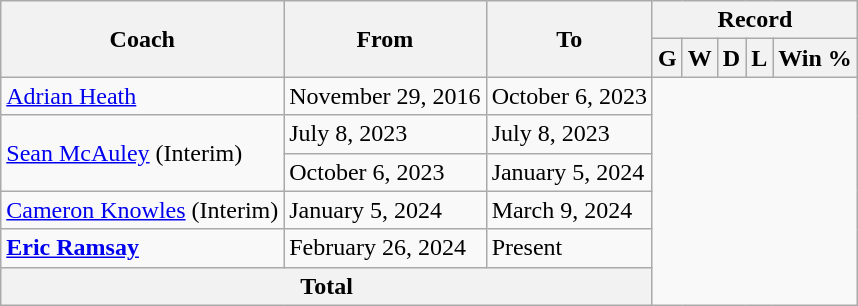<table class="wikitable sortable" style="text-align: center">
<tr>
<th rowspan="2">Coach</th>
<th rowspan="2">From</th>
<th rowspan="2">To</th>
<th colspan="6">Record </th>
</tr>
<tr>
<th>G</th>
<th>W</th>
<th>D</th>
<th>L</th>
<th>Win %</th>
</tr>
<tr>
<td align=left> <a href='#'>Adrian Heath</a></td>
<td align=left>November 29, 2016 </td>
<td align=left>October 6, 2023 <br></td>
</tr>
<tr>
<td rowspan="2" align=left> <a href='#'>Sean McAuley</a> (Interim)</td>
<td align=left>July 8, 2023</td>
<td align=left>July 8, 2023 <br></td>
</tr>
<tr>
<td align=left>October 6, 2023</td>
<td align=left>January 5, 2024 <br></td>
</tr>
<tr>
<td align=left> <a href='#'>Cameron Knowles</a> (Interim)</td>
<td align=left>January 5, 2024</td>
<td align=left>March 9, 2024<br></td>
</tr>
<tr>
<td align=left> <strong><a href='#'>Eric Ramsay</a></strong></td>
<td align=left>February 26, 2024</td>
<td align=left>Present<br></td>
</tr>
<tr>
<th colspan="3">Total<br></th>
</tr>
</table>
